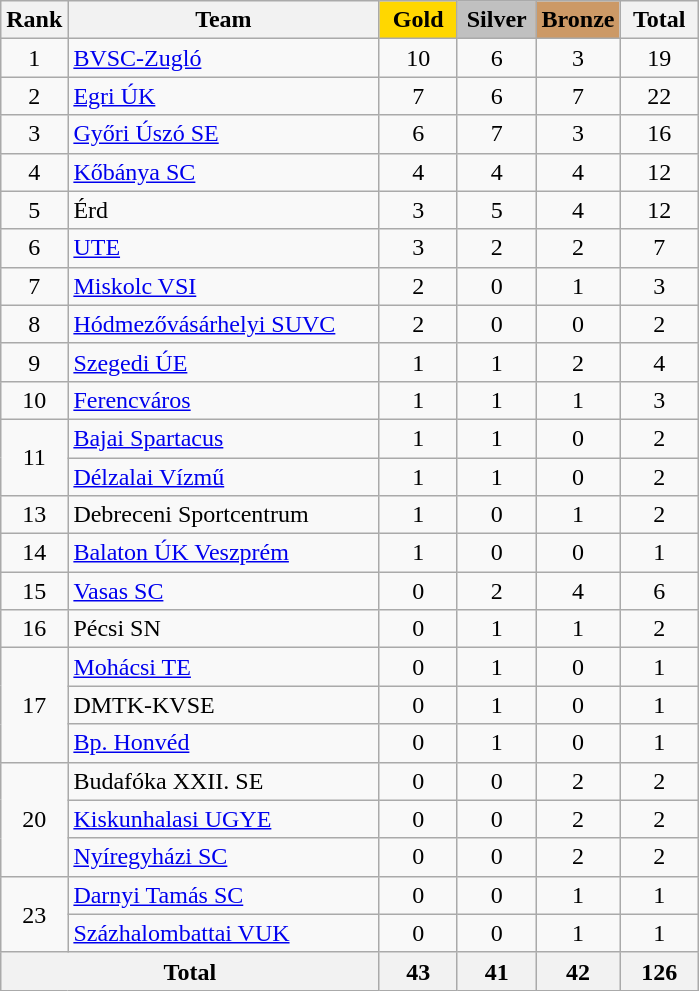<table class="wikitable sortable" style="text-align:center">
<tr>
<th>Rank</th>
<th width="200">Team</th>
<th width=45; style="background-color:gold;">Gold</th>
<th width=45; style="background-color:silver;">Silver</th>
<th width=45; style="background-color:#cc9966;">Bronze</th>
<th width="45">Total</th>
</tr>
<tr>
<td>1</td>
<td align=left> <a href='#'>BVSC-Zugló</a></td>
<td>10</td>
<td>6</td>
<td>3</td>
<td>19</td>
</tr>
<tr>
<td>2</td>
<td align=left> <a href='#'>Egri ÚK</a></td>
<td>7</td>
<td>6</td>
<td>7</td>
<td>22</td>
</tr>
<tr>
<td>3</td>
<td align=left> <a href='#'>Győri Úszó SE</a></td>
<td>6</td>
<td>7</td>
<td>3</td>
<td>16</td>
</tr>
<tr>
<td>4</td>
<td align=left> <a href='#'>Kőbánya SC</a></td>
<td>4</td>
<td>4</td>
<td>4</td>
<td>12</td>
</tr>
<tr>
<td>5</td>
<td align=left> Érd</td>
<td>3</td>
<td>5</td>
<td>4</td>
<td>12</td>
</tr>
<tr>
<td>6</td>
<td align=left> <a href='#'>UTE</a></td>
<td>3</td>
<td>2</td>
<td>2</td>
<td>7</td>
</tr>
<tr>
<td>7</td>
<td align=left> <a href='#'>Miskolc VSI</a></td>
<td>2</td>
<td>0</td>
<td>1</td>
<td>3</td>
</tr>
<tr>
<td>8</td>
<td align=left> <a href='#'>Hódmezővásárhelyi SUVC</a></td>
<td>2</td>
<td>0</td>
<td>0</td>
<td>2</td>
</tr>
<tr>
<td>9</td>
<td align=left> <a href='#'>Szegedi ÚE</a></td>
<td>1</td>
<td>1</td>
<td>2</td>
<td>4</td>
</tr>
<tr>
<td>10</td>
<td align=left> <a href='#'>Ferencváros</a></td>
<td>1</td>
<td>1</td>
<td>1</td>
<td>3</td>
</tr>
<tr>
<td rowspan="2">11</td>
<td align=left> <a href='#'>Bajai Spartacus</a></td>
<td>1</td>
<td>1</td>
<td>0</td>
<td>2</td>
</tr>
<tr>
<td align=left> <a href='#'>Délzalai Vízmű</a></td>
<td>1</td>
<td>1</td>
<td>0</td>
<td>2</td>
</tr>
<tr>
<td>13</td>
<td align=left> Debreceni Sportcentrum</td>
<td>1</td>
<td>0</td>
<td>1</td>
<td>2</td>
</tr>
<tr>
<td>14</td>
<td align=left> <a href='#'>Balaton ÚK Veszprém</a></td>
<td>1</td>
<td>0</td>
<td>0</td>
<td>1</td>
</tr>
<tr>
<td>15</td>
<td align=left> <a href='#'>Vasas SC</a></td>
<td>0</td>
<td>2</td>
<td>4</td>
<td>6</td>
</tr>
<tr>
<td>16</td>
<td align=left> Pécsi SN</td>
<td>0</td>
<td>1</td>
<td>1</td>
<td>2</td>
</tr>
<tr>
<td rowspan="3">17</td>
<td align=left> <a href='#'>Mohácsi TE</a></td>
<td>0</td>
<td>1</td>
<td>0</td>
<td>1</td>
</tr>
<tr>
<td align=left> DMTK-KVSE</td>
<td>0</td>
<td>1</td>
<td>0</td>
<td>1</td>
</tr>
<tr>
<td align=left> <a href='#'>Bp. Honvéd</a></td>
<td>0</td>
<td>1</td>
<td>0</td>
<td>1</td>
</tr>
<tr>
<td rowspan="3">20</td>
<td align=left> Budafóka XXII. SE</td>
<td>0</td>
<td>0</td>
<td>2</td>
<td>2</td>
</tr>
<tr>
<td align=left> <a href='#'>Kiskunhalasi UGYE</a></td>
<td>0</td>
<td>0</td>
<td>2</td>
<td>2</td>
</tr>
<tr>
<td align=left> <a href='#'>Nyíregyházi SC</a></td>
<td>0</td>
<td>0</td>
<td>2</td>
<td>2</td>
</tr>
<tr>
<td rowspan="2">23</td>
<td align=left> <a href='#'>Darnyi Tamás SC</a></td>
<td>0</td>
<td>0</td>
<td>1</td>
<td>1</td>
</tr>
<tr>
<td align=left> <a href='#'>Százhalombattai VUK</a></td>
<td>0</td>
<td>0</td>
<td>1</td>
<td>1</td>
</tr>
<tr>
<th colspan="2">Total</th>
<th>43</th>
<th>41</th>
<th>42</th>
<th>126</th>
</tr>
</table>
